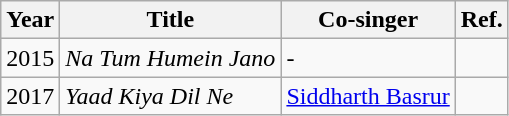<table class="wikitable">
<tr>
<th>Year</th>
<th>Title</th>
<th>Co-singer</th>
<th>Ref.</th>
</tr>
<tr>
<td>2015</td>
<td><em>Na Tum Humein Jano</em></td>
<td>-</td>
<td></td>
</tr>
<tr>
<td>2017</td>
<td><em>Yaad Kiya Dil Ne</em></td>
<td><a href='#'>Siddharth Basrur</a></td>
<td></td>
</tr>
</table>
